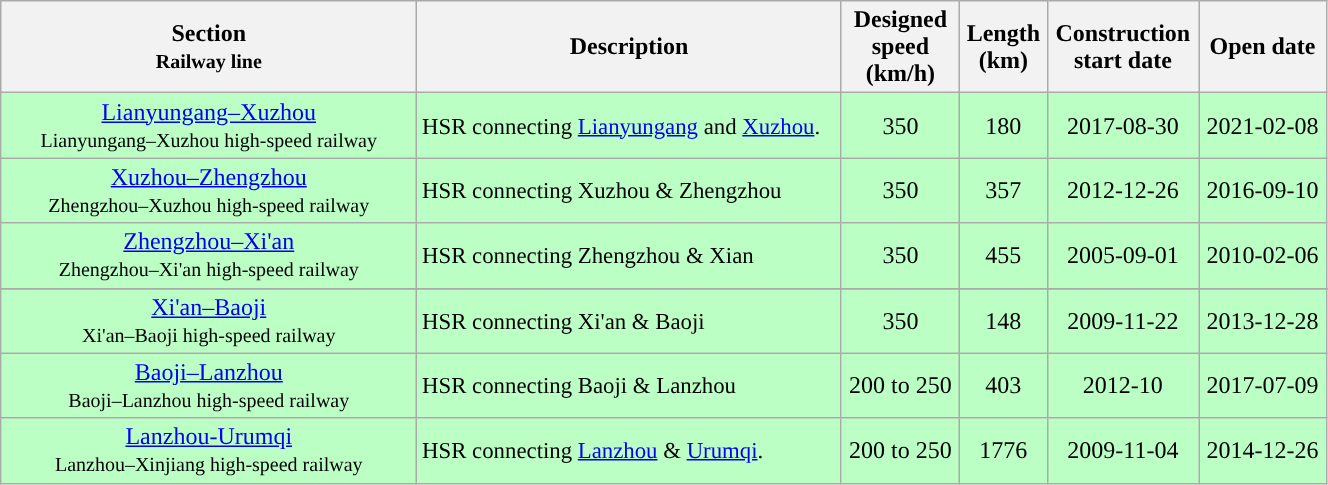<table class="wikitable sortable" width=70% style="font-size:100%;text-align: center;">
<tr>
<th width="270"><strong>Section</strong> <br> <small> Railway line </small></th>
<th><strong>Description</strong></th>
<th><strong>Designed <br> speed <br> (km/h)</strong> <br></th>
<th><strong>Length <br> (km)</strong> <br></th>
<th><strong>Construction <br> start date</strong> <br></th>
<th><strong>Open date</strong> <br></th>
</tr>
<tr style="background:#bcffc5;">
<td style="font-size:100%;"><a href='#'>Lianyungang–Xuzhou</a> <br> <small>Lianyungang–Xuzhou high-speed railway</small></td>
<td style="font-size:95%; text-align:left">HSR connecting <a href='#'>Lianyungang</a> and <a href='#'>Xuzhou</a>.</td>
<td>350</td>
<td>180</td>
<td>2017-08-30 </td>
<td>2021-02-08</td>
</tr>
<tr style="background:#bcffc5;">
<td><a href='#'>Xuzhou–Zhengzhou</a><br><small>Zhengzhou–Xuzhou high-speed railway</small></td>
<td style="font-size:95%; text-align:left">HSR connecting Xuzhou & Zhengzhou</td>
<td>350</td>
<td>357</td>
<td>2012-12-26</td>
<td>2016-09-10</td>
</tr>
<tr style="background:#bcffc5;">
<td><a href='#'>Zhengzhou–Xi'an</a><br><small>Zhengzhou–Xi'an high-speed railway</small></td>
<td style="font-size:95%; text-align:left">HSR connecting Zhengzhou & Xian</td>
<td>350</td>
<td>455</td>
<td>2005-09-01</td>
<td>2010-02-06</td>
</tr>
<tr>
</tr>
<tr style="background:#bcffc5;">
<td><a href='#'>Xi'an–Baoji</a><br><small>Xi'an–Baoji high-speed railway</small></td>
<td style="font-size:95%; text-align:left">HSR connecting Xi'an & Baoji</td>
<td>350</td>
<td>148</td>
<td>2009-11-22</td>
<td>2013-12-28</td>
</tr>
<tr style="background:#bcffc5;">
<td><a href='#'>Baoji–Lanzhou</a><br><small>Baoji–Lanzhou high-speed railway</small></td>
<td style="font-size:95%; text-align:left">HSR connecting Baoji & Lanzhou</td>
<td>200 to 250</td>
<td>403</td>
<td>2012-10</td>
<td>2017-07-09</td>
</tr>
<tr style="background:#bcffc5;">
<td style="font-size:100%;"><a href='#'>Lanzhou-Urumqi</a> <br> <small> Lanzhou–Xinjiang high-speed railway </small></td>
<td style="font-size:95%; text-align:left">HSR connecting <a href='#'>Lanzhou</a> & <a href='#'>Urumqi</a>.</td>
<td>200 to 250</td>
<td>1776</td>
<td>2009-11-04</td>
<td>2014-12-26</td>
</tr>
</table>
